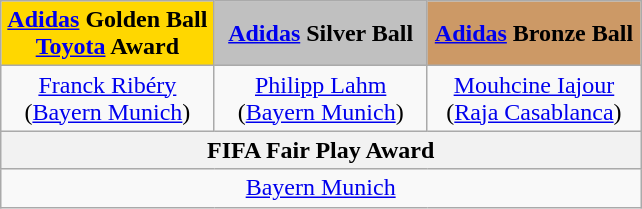<table class="wikitable" style="text-align:center">
<tr>
<th style="background:gold; width:33%"><a href='#'>Adidas</a> Golden Ball<br><a href='#'>Toyota</a> Award</th>
<th style="background:silver; width:33%"><a href='#'>Adidas</a> Silver Ball</th>
<th style="background:#CC9966; width:33%"><a href='#'>Adidas</a> Bronze Ball</th>
</tr>
<tr>
<td> <a href='#'>Franck Ribéry</a><br>(<a href='#'>Bayern Munich</a>)</td>
<td> <a href='#'>Philipp Lahm</a><br>(<a href='#'>Bayern Munich</a>)</td>
<td> <a href='#'>Mouhcine Iajour</a><br>(<a href='#'>Raja Casablanca</a>)</td>
</tr>
<tr>
<th colspan="3">FIFA Fair Play Award</th>
</tr>
<tr>
<td colspan="3"> <a href='#'>Bayern Munich</a></td>
</tr>
</table>
